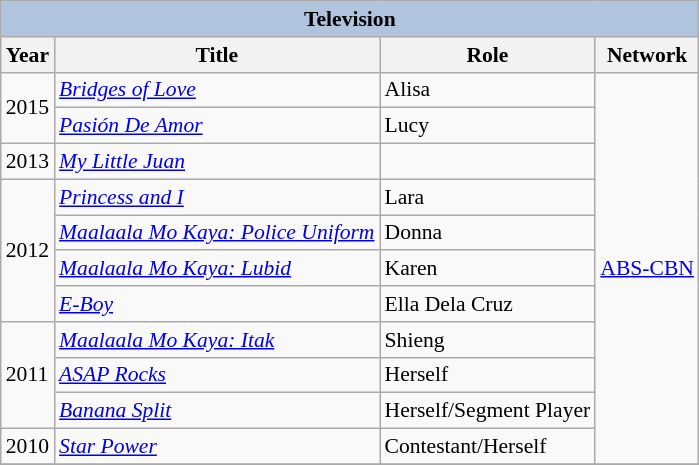<table class="wikitable" style="font-size: 90%;">
<tr>
<th colspan="4" style="background: LightSteelBlue;">Television</th>
</tr>
<tr>
<th>Year</th>
<th>Title</th>
<th>Role</th>
<th>Network</th>
</tr>
<tr>
<td rowspan="2">2015</td>
<td><em><a href='#'>Bridges of Love</a></em></td>
<td>Alisa</td>
<td rowspan="11"><a href='#'>ABS-CBN</a></td>
</tr>
<tr>
<td><em><a href='#'>Pasión De Amor</a></em></td>
<td>Lucy</td>
</tr>
<tr>
<td>2013</td>
<td><em><a href='#'>My Little Juan</a></em></td>
<td></td>
</tr>
<tr>
<td rowspan="4">2012</td>
<td><em><a href='#'>Princess and I</a></em></td>
<td>Lara</td>
</tr>
<tr>
<td><em><a href='#'> Maalaala Mo Kaya: Police Uniform</a></em></td>
<td>Donna</td>
</tr>
<tr>
<td><em><a href='#'> Maalaala Mo Kaya: Lubid</a></em></td>
<td>Karen</td>
</tr>
<tr>
<td><em><a href='#'>E-Boy</a></em></td>
<td>Ella Dela Cruz</td>
</tr>
<tr>
<td rowspan="3">2011</td>
<td><em><a href='#'> Maalaala Mo Kaya: Itak</a></em></td>
<td>Shieng</td>
</tr>
<tr>
<td><em><a href='#'>ASAP Rocks</a></em></td>
<td>Herself</td>
</tr>
<tr>
<td><em><a href='#'>Banana Split</a></em></td>
<td>Herself/Segment Player</td>
</tr>
<tr>
<td>2010</td>
<td><em><a href='#'>Star Power</a></em></td>
<td>Contestant/Herself</td>
</tr>
<tr>
</tr>
</table>
